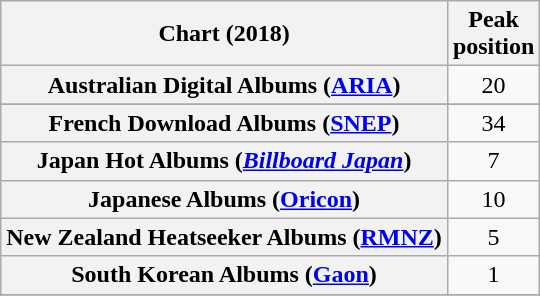<table class="wikitable sortable plainrowheaders" style="text-align:center">
<tr>
<th scope="col">Chart (2018)</th>
<th scope="col">Peak<br> position</th>
</tr>
<tr>
<th scope="row">Australian Digital Albums (<a href='#'>ARIA</a>)</th>
<td>20</td>
</tr>
<tr>
</tr>
<tr>
<th scope="row">French Download Albums (<a href='#'>SNEP</a>)</th>
<td>34</td>
</tr>
<tr>
<th scope="row">Japan Hot Albums (<em><a href='#'>Billboard Japan</a></em>)</th>
<td>7</td>
</tr>
<tr>
<th scope="row">Japanese Albums (<a href='#'>Oricon</a>)</th>
<td>10</td>
</tr>
<tr>
<th scope="row">New Zealand Heatseeker Albums (<a href='#'>RMNZ</a>)</th>
<td>5</td>
</tr>
<tr>
<th scope="row">South Korean Albums (<a href='#'>Gaon</a>)</th>
<td>1</td>
</tr>
<tr>
</tr>
<tr>
</tr>
<tr>
</tr>
<tr>
</tr>
<tr>
</tr>
</table>
